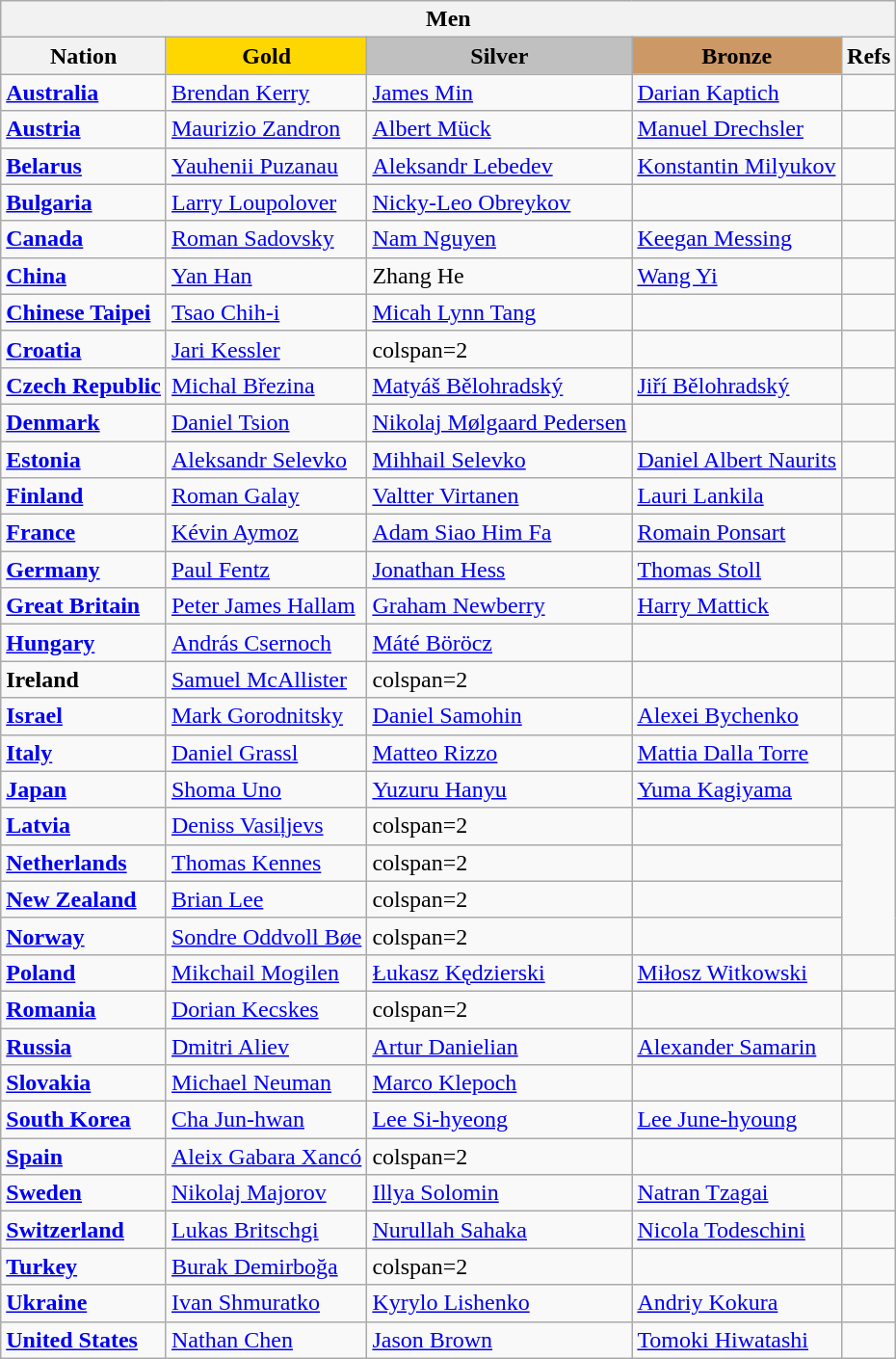<table class="wikitable">
<tr>
<th colspan=5>Men</th>
</tr>
<tr>
<th>Nation</th>
<td style="text-align:center; background:gold;"><strong>Gold</strong></td>
<td style="text-align:center; background:silver;"><strong>Silver</strong></td>
<td style="text-align:center; background:#c96;"><strong>Bronze</strong></td>
<th>Refs</th>
</tr>
<tr>
<td><strong> <a href='#'>Australia</a></strong></td>
<td><a href='#'>Brendan Kerry</a></td>
<td><a href='#'>James Min</a></td>
<td><a href='#'>Darian Kaptich</a></td>
<td></td>
</tr>
<tr>
<td><strong> <a href='#'>Austria</a></strong></td>
<td><a href='#'>Maurizio Zandron</a></td>
<td><a href='#'>Albert Mück</a></td>
<td><a href='#'>Manuel Drechsler</a></td>
<td></td>
</tr>
<tr>
<td><strong> <a href='#'>Belarus</a></strong></td>
<td><a href='#'>Yauhenii Puzanau</a></td>
<td><a href='#'>Aleksandr Lebedev</a></td>
<td><a href='#'>Konstantin Milyukov</a></td>
<td></td>
</tr>
<tr>
<td><strong> <a href='#'>Bulgaria</a></strong></td>
<td><a href='#'>Larry Loupolover</a></td>
<td><a href='#'>Nicky-Leo Obreykov</a></td>
<td></td>
<td></td>
</tr>
<tr>
<td><strong> <a href='#'>Canada</a></strong></td>
<td><a href='#'>Roman Sadovsky</a></td>
<td><a href='#'>Nam Nguyen</a></td>
<td><a href='#'>Keegan Messing</a></td>
<td></td>
</tr>
<tr>
<td><strong> <a href='#'>China</a></strong></td>
<td><a href='#'>Yan Han</a></td>
<td>Zhang He</td>
<td><a href='#'>Wang Yi</a></td>
<td></td>
</tr>
<tr>
<td><strong> <a href='#'>Chinese Taipei</a></strong></td>
<td><a href='#'>Tsao Chih-i</a></td>
<td><a href='#'>Micah Lynn Tang</a></td>
<td></td>
<td></td>
</tr>
<tr>
<td><strong> <a href='#'>Croatia</a></strong></td>
<td><a href='#'>Jari Kessler</a></td>
<td>colspan=2 </td>
<td></td>
</tr>
<tr>
<td><strong> <a href='#'>Czech Republic</a></strong></td>
<td><a href='#'>Michal Březina</a></td>
<td><a href='#'>Matyáš Bělohradský</a></td>
<td><a href='#'>Jiří Bělohradský</a></td>
<td></td>
</tr>
<tr>
<td><strong> <a href='#'>Denmark</a></strong></td>
<td><a href='#'>Daniel Tsion</a></td>
<td><a href='#'>Nikolaj Mølgaard Pedersen</a></td>
<td></td>
<td></td>
</tr>
<tr>
<td><strong> <a href='#'>Estonia</a></strong></td>
<td><a href='#'>Aleksandr Selevko</a></td>
<td><a href='#'>Mihhail Selevko</a></td>
<td><a href='#'>Daniel Albert Naurits</a></td>
<td></td>
</tr>
<tr>
<td><strong> <a href='#'>Finland</a></strong></td>
<td><a href='#'>Roman Galay</a></td>
<td><a href='#'>Valtter Virtanen</a></td>
<td><a href='#'>Lauri Lankila</a></td>
<td></td>
</tr>
<tr>
<td><strong> <a href='#'>France</a></strong></td>
<td><a href='#'>Kévin Aymoz</a></td>
<td><a href='#'>Adam Siao Him Fa</a></td>
<td><a href='#'>Romain Ponsart</a></td>
<td></td>
</tr>
<tr>
<td><strong> <a href='#'>Germany</a></strong></td>
<td><a href='#'>Paul Fentz</a></td>
<td><a href='#'>Jonathan Hess</a></td>
<td><a href='#'>Thomas Stoll</a></td>
<td></td>
</tr>
<tr>
<td><strong> <a href='#'>Great Britain</a></strong></td>
<td><a href='#'>Peter James Hallam</a></td>
<td><a href='#'>Graham Newberry</a></td>
<td><a href='#'>Harry Mattick</a></td>
<td></td>
</tr>
<tr>
<td><strong> <a href='#'>Hungary</a></strong></td>
<td><a href='#'>András Csernoch</a></td>
<td><a href='#'>Máté Böröcz</a></td>
<td></td>
<td></td>
</tr>
<tr>
<td><strong> Ireland</strong></td>
<td><a href='#'>Samuel McAllister</a></td>
<td>colspan=2 </td>
<td></td>
</tr>
<tr>
<td><strong> <a href='#'>Israel</a></strong></td>
<td><a href='#'>Mark Gorodnitsky</a></td>
<td><a href='#'>Daniel Samohin</a></td>
<td><a href='#'>Alexei Bychenko</a></td>
<td></td>
</tr>
<tr>
<td><strong> <a href='#'>Italy</a></strong></td>
<td><a href='#'>Daniel Grassl</a></td>
<td><a href='#'>Matteo Rizzo</a></td>
<td><a href='#'>Mattia Dalla Torre</a></td>
<td></td>
</tr>
<tr>
<td><strong> <a href='#'>Japan</a></strong></td>
<td><a href='#'>Shoma Uno</a></td>
<td><a href='#'>Yuzuru Hanyu</a></td>
<td><a href='#'>Yuma Kagiyama</a></td>
<td></td>
</tr>
<tr>
<td><strong> <a href='#'>Latvia</a></strong></td>
<td><a href='#'>Deniss Vasiļjevs</a></td>
<td>colspan=2 </td>
<td></td>
</tr>
<tr>
<td><strong> <a href='#'>Netherlands</a></strong></td>
<td><a href='#'>Thomas Kennes</a></td>
<td>colspan=2 </td>
<td></td>
</tr>
<tr>
<td><strong> <a href='#'>New Zealand</a></strong></td>
<td><a href='#'>Brian Lee</a></td>
<td>colspan=2 </td>
<td></td>
</tr>
<tr>
<td><strong> <a href='#'>Norway</a></strong></td>
<td><a href='#'>Sondre Oddvoll Bøe</a></td>
<td>colspan=2 </td>
<td></td>
</tr>
<tr>
<td><strong> <a href='#'>Poland</a></strong></td>
<td><a href='#'>Mikchail Mogilen</a></td>
<td><a href='#'>Łukasz Kędzierski</a></td>
<td><a href='#'>Miłosz Witkowski</a></td>
<td></td>
</tr>
<tr>
<td><strong> <a href='#'>Romania</a></strong></td>
<td><a href='#'>Dorian Kecskes</a></td>
<td>colspan=2  </td>
<td></td>
</tr>
<tr>
<td><strong> <a href='#'>Russia</a></strong></td>
<td><a href='#'>Dmitri Aliev</a></td>
<td><a href='#'>Artur Danielian</a></td>
<td><a href='#'>Alexander Samarin</a></td>
<td></td>
</tr>
<tr>
<td><strong> <a href='#'>Slovakia</a></strong></td>
<td><a href='#'>Michael Neuman</a></td>
<td><a href='#'>Marco Klepoch</a></td>
<td></td>
<td></td>
</tr>
<tr>
<td><strong> <a href='#'>South Korea</a></strong></td>
<td><a href='#'>Cha Jun-hwan</a></td>
<td><a href='#'>Lee Si-hyeong</a></td>
<td><a href='#'>Lee June-hyoung</a></td>
<td></td>
</tr>
<tr>
<td><strong> <a href='#'>Spain</a></strong></td>
<td><a href='#'>Aleix Gabara Xancó</a></td>
<td>colspan=2 </td>
<td></td>
</tr>
<tr>
<td><strong> <a href='#'>Sweden</a></strong></td>
<td><a href='#'>Nikolaj Majorov</a></td>
<td><a href='#'>Illya Solomin</a></td>
<td><a href='#'>Natran Tzagai</a></td>
<td></td>
</tr>
<tr>
<td><strong> <a href='#'>Switzerland</a></strong></td>
<td><a href='#'>Lukas Britschgi</a></td>
<td><a href='#'>Nurullah Sahaka</a></td>
<td><a href='#'>Nicola Todeschini</a></td>
<td></td>
</tr>
<tr>
<td><strong> <a href='#'>Turkey</a></strong></td>
<td><a href='#'>Burak Demirboğa</a></td>
<td>colspan=2 </td>
<td></td>
</tr>
<tr>
<td><strong> <a href='#'>Ukraine</a></strong></td>
<td><a href='#'>Ivan Shmuratko</a></td>
<td><a href='#'>Kyrylo Lishenko</a></td>
<td><a href='#'>Andriy Kokura</a></td>
<td></td>
</tr>
<tr>
<td><strong> <a href='#'>United States</a></strong></td>
<td><a href='#'>Nathan Chen</a></td>
<td><a href='#'>Jason Brown</a></td>
<td><a href='#'>Tomoki Hiwatashi</a></td>
<td></td>
</tr>
</table>
